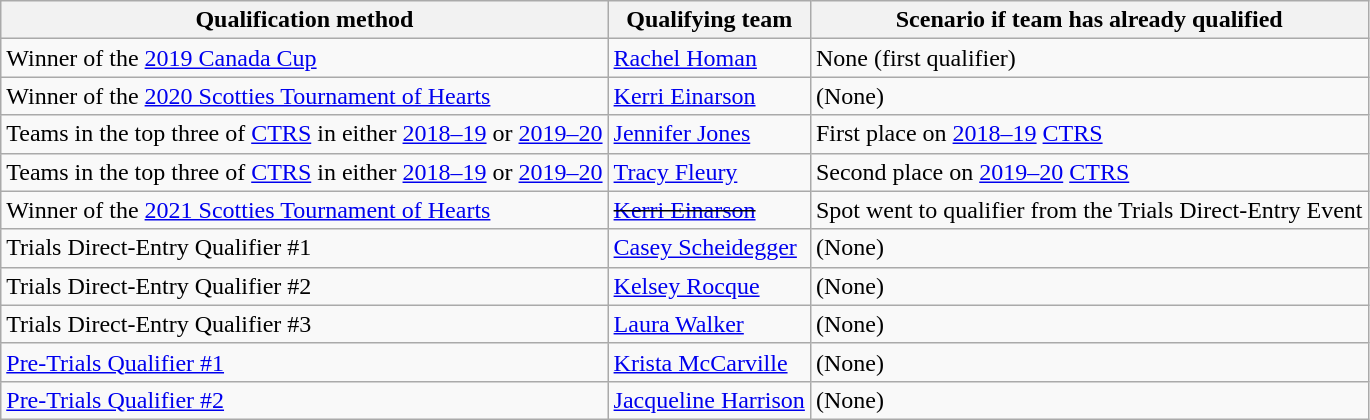<table class="wikitable">
<tr>
<th scope="col">Qualification method</th>
<th scope="col">Qualifying team</th>
<th scope="col">Scenario if team has already qualified</th>
</tr>
<tr>
<td>Winner of the <a href='#'>2019 Canada Cup</a></td>
<td> <a href='#'>Rachel Homan</a></td>
<td>None (first qualifier)</td>
</tr>
<tr>
<td>Winner of the <a href='#'>2020 Scotties Tournament of Hearts</a></td>
<td> <a href='#'>Kerri Einarson</a></td>
<td>(None)</td>
</tr>
<tr>
<td>Teams in the top three of <a href='#'>CTRS</a> in either <a href='#'>2018–19</a> or <a href='#'>2019–20</a></td>
<td> <a href='#'>Jennifer Jones</a></td>
<td>First place on <a href='#'>2018–19</a> <a href='#'>CTRS</a></td>
</tr>
<tr>
<td>Teams in the top three of <a href='#'>CTRS</a> in either <a href='#'>2018–19</a> or <a href='#'>2019–20</a></td>
<td> <a href='#'>Tracy Fleury</a></td>
<td>Second place on <a href='#'>2019–20</a> <a href='#'>CTRS</a></td>
</tr>
<tr>
<td>Winner of the <a href='#'>2021 Scotties Tournament of Hearts</a></td>
<td> <s><a href='#'>Kerri Einarson</a></s></td>
<td>Spot went to qualifier from the Trials Direct-Entry Event</td>
</tr>
<tr>
<td>Trials Direct-Entry Qualifier #1</td>
<td> <a href='#'>Casey Scheidegger</a></td>
<td>(None)</td>
</tr>
<tr>
<td>Trials Direct-Entry Qualifier #2</td>
<td> <a href='#'>Kelsey Rocque</a></td>
<td>(None)</td>
</tr>
<tr>
<td>Trials Direct-Entry Qualifier #3</td>
<td> <a href='#'>Laura Walker</a></td>
<td>(None)</td>
</tr>
<tr>
<td><a href='#'>Pre-Trials Qualifier #1</a></td>
<td> <a href='#'>Krista McCarville</a></td>
<td>(None)</td>
</tr>
<tr>
<td><a href='#'>Pre-Trials Qualifier #2</a></td>
<td> <a href='#'>Jacqueline Harrison</a></td>
<td>(None)</td>
</tr>
</table>
